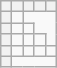<table class="wikitable" style="text-align: center;">
<tr>
<th></th>
<th></th>
<th></th>
<th></th>
<th></th>
</tr>
<tr>
<th></th>
<td></td>
</tr>
<tr>
<th></th>
<td></td>
<td></td>
</tr>
<tr>
<th></th>
<td></td>
<td></td>
<td></td>
</tr>
<tr>
<th></th>
<td></td>
<td></td>
<td></td>
<td></td>
</tr>
<tr>
<th></th>
<td colspan="4"></td>
</tr>
</table>
